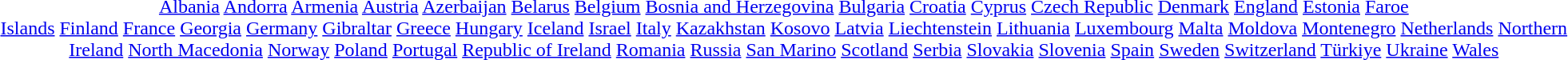<table class="toc" summary="Contents" style="text-align:center;" width="100%">
<tr>
<td></td>
<td rowspan="2"></td>
</tr>
<tr>
<td><a href='#'>Albania</a> <a href='#'>Andorra</a> <a href='#'>Armenia</a> <a href='#'>Austria</a> <a href='#'>Azerbaijan</a> <a href='#'>Belarus</a> <a href='#'>Belgium</a> <a href='#'>Bosnia and Herzegovina</a> <a href='#'>Bulgaria</a> <a href='#'>Croatia</a> <a href='#'>Cyprus</a> <a href='#'>Czech Republic</a> <a href='#'>Denmark</a> <a href='#'>England</a> <a href='#'>Estonia</a> <a href='#'>Faroe Islands</a> <a href='#'>Finland</a> <a href='#'>France</a> <a href='#'>Georgia</a> <a href='#'>Germany</a> <a href='#'>Gibraltar</a> <a href='#'>Greece</a> <a href='#'>Hungary</a> <a href='#'>Iceland</a> <a href='#'>Israel</a> <a href='#'>Italy</a> <a href='#'>Kazakhstan</a> <a href='#'>Kosovo</a> <a href='#'>Latvia</a> <a href='#'>Liechtenstein</a> <a href='#'>Lithuania</a> <a href='#'>Luxembourg</a> <a href='#'>Malta</a> <a href='#'>Moldova</a> <a href='#'>Montenegro</a> <a href='#'>Netherlands</a> <a href='#'>Northern Ireland</a> <a href='#'>North Macedonia</a> <a href='#'>Norway</a> <a href='#'>Poland</a> <a href='#'>Portugal</a> <a href='#'>Republic of Ireland</a> <a href='#'>Romania</a> <a href='#'>Russia</a> <a href='#'>San Marino</a> <a href='#'>Scotland</a> <a href='#'>Serbia</a> <a href='#'>Slovakia</a> <a href='#'>Slovenia</a> <a href='#'>Spain</a> <a href='#'>Sweden</a> <a href='#'>Switzerland</a> <a href='#'>Türkiye</a> <a href='#'>Ukraine</a> <a href='#'>Wales</a></td>
</tr>
</table>
